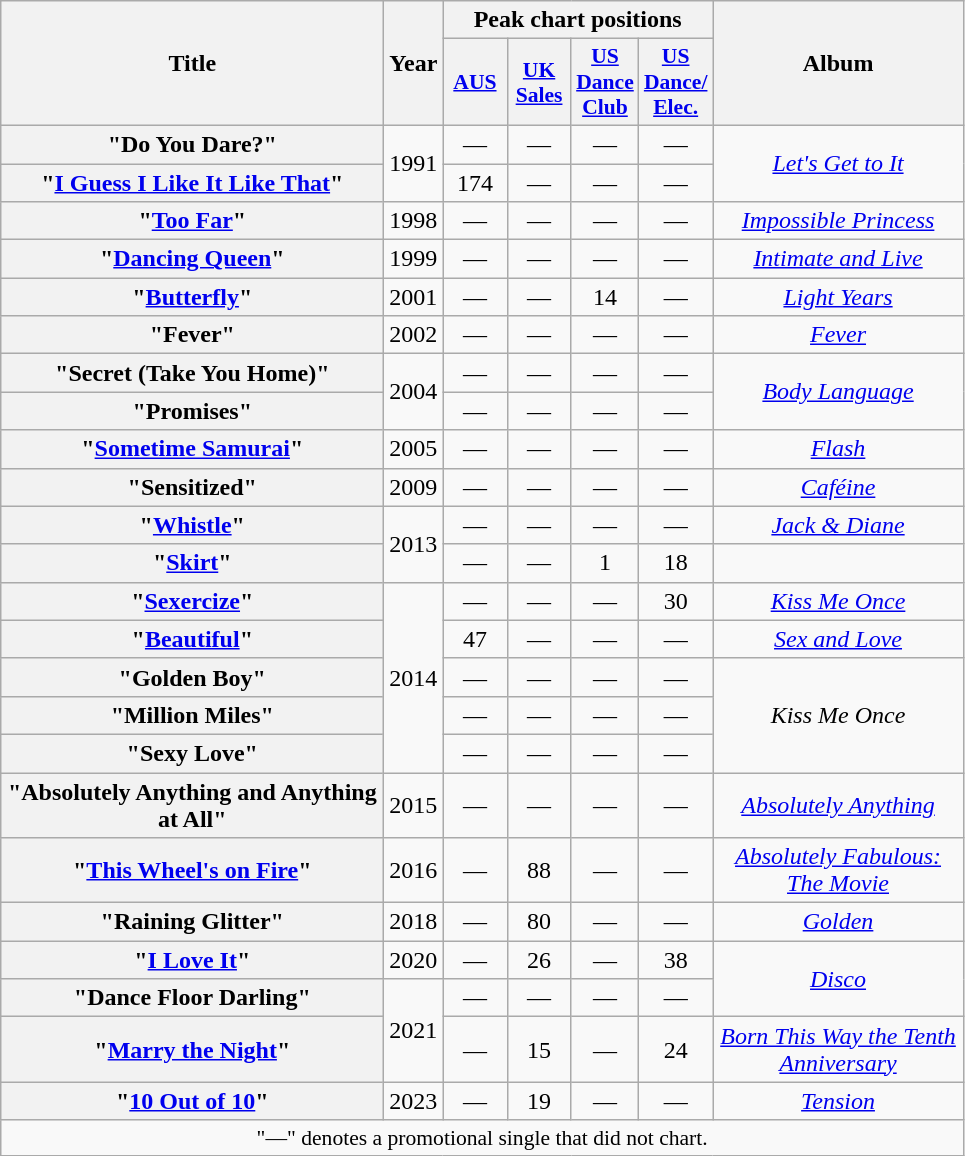<table class="wikitable plainrowheaders" style="text-align:center;">
<tr>
<th scope="col" rowspan=2 style="width:15.5em;">Title</th>
<th scope="col" rowspan=2>Year</th>
<th scope="col" colspan=4>Peak chart positions</th>
<th scope="col" rowspan=2 style="width:10em;">Album</th>
</tr>
<tr>
<th scope="col" style="width:2.5em; font-size:90%;"><a href='#'>AUS</a><br></th>
<th scope="col" style="width:2.5em; font-size:90%;"><a href='#'>UK<br>Sales</a><br></th>
<th scope="col" style="width:2.5em; font-size:90%;"><a href='#'>US<br>Dance<br>Club</a><br></th>
<th scope="col" style="width:2.5em; font-size:90%;"><a href='#'>US<br>Dance/<br>Elec.</a><br></th>
</tr>
<tr>
<th scope=row>"Do You Dare?"</th>
<td rowspan=2>1991</td>
<td>—</td>
<td>—</td>
<td>—</td>
<td>—</td>
<td rowspan=2><em><a href='#'>Let's Get to It</a></em></td>
</tr>
<tr>
<th scope=row>"<a href='#'>I Guess I Like It Like That</a>"</th>
<td>174</td>
<td>—</td>
<td>—</td>
<td>—</td>
</tr>
<tr>
<th scope=row>"<a href='#'>Too Far</a>"</th>
<td>1998</td>
<td>—</td>
<td>—</td>
<td>—</td>
<td>—</td>
<td><em><a href='#'>Impossible Princess</a></em></td>
</tr>
<tr>
<th scope=row>"<a href='#'>Dancing Queen</a>"</th>
<td>1999</td>
<td>—</td>
<td>—</td>
<td>—</td>
<td>—</td>
<td><em><a href='#'>Intimate and Live</a></em></td>
</tr>
<tr>
<th scope=row>"<a href='#'>Butterfly</a>"</th>
<td>2001</td>
<td>—</td>
<td>—</td>
<td>14</td>
<td>—</td>
<td><em><a href='#'>Light Years</a></em></td>
</tr>
<tr>
<th scope=row>"Fever"</th>
<td>2002</td>
<td>—</td>
<td>—</td>
<td>—</td>
<td>—</td>
<td><em><a href='#'>Fever</a></em></td>
</tr>
<tr>
<th scope=row>"Secret (Take You Home)"</th>
<td rowspan=2>2004</td>
<td>—</td>
<td>—</td>
<td>—</td>
<td>—</td>
<td rowspan=2><em><a href='#'>Body Language</a></em></td>
</tr>
<tr>
<th scope=row>"Promises"</th>
<td>—</td>
<td>—</td>
<td>—</td>
<td>—</td>
</tr>
<tr>
<th scope=row>"<a href='#'>Sometime Samurai</a>"<br></th>
<td>2005</td>
<td>—</td>
<td>—</td>
<td>—</td>
<td>—</td>
<td><em><a href='#'>Flash</a></em></td>
</tr>
<tr>
<th scope=row>"Sensitized"<br></th>
<td>2009</td>
<td>—</td>
<td>—</td>
<td>—</td>
<td>—</td>
<td><em><a href='#'>Caféine</a></em></td>
</tr>
<tr>
<th scope=row>"<a href='#'>Whistle</a>"<br></th>
<td rowspan=2>2013</td>
<td>—</td>
<td>—</td>
<td>—</td>
<td>—</td>
<td><em><a href='#'>Jack & Diane</a></em></td>
</tr>
<tr>
<th scope=row>"<a href='#'>Skirt</a>"</th>
<td>—</td>
<td>—</td>
<td>1</td>
<td>18</td>
<td></td>
</tr>
<tr>
<th scope=row>"<a href='#'>Sexercize</a>"</th>
<td rowspan=5>2014</td>
<td>—</td>
<td>—</td>
<td>—</td>
<td>30</td>
<td><em><a href='#'>Kiss Me Once</a></em></td>
</tr>
<tr>
<th scope=row>"<a href='#'>Beautiful</a>"<br></th>
<td>47</td>
<td>—</td>
<td>—</td>
<td>—</td>
<td><em><a href='#'>Sex and Love</a></em></td>
</tr>
<tr>
<th scope=row>"Golden Boy"</th>
<td>—</td>
<td>—</td>
<td>—</td>
<td>—</td>
<td rowspan=3><em>Kiss Me Once</em></td>
</tr>
<tr>
<th scope=row>"Million Miles"</th>
<td>—</td>
<td>—</td>
<td>—</td>
<td>—</td>
</tr>
<tr>
<th scope=row>"Sexy Love"</th>
<td>—</td>
<td>—</td>
<td>—</td>
<td>—</td>
</tr>
<tr>
<th scope=row>"Absolutely Anything and Anything at All"</th>
<td>2015</td>
<td>—</td>
<td>—</td>
<td>—</td>
<td>—</td>
<td><em><a href='#'>Absolutely Anything</a></em></td>
</tr>
<tr>
<th scope=row>"<a href='#'>This Wheel's on Fire</a>"</th>
<td>2016</td>
<td>—</td>
<td>88</td>
<td>—</td>
<td>—</td>
<td><em><a href='#'>Absolutely Fabulous: The Movie</a></em></td>
</tr>
<tr>
<th scope=row>"Raining Glitter"</th>
<td>2018</td>
<td>—</td>
<td>80</td>
<td>—</td>
<td>—</td>
<td><em><a href='#'>Golden</a></em></td>
</tr>
<tr>
<th scope="row">"<a href='#'>I Love It</a>"</th>
<td>2020</td>
<td>—</td>
<td>26</td>
<td>—</td>
<td>38</td>
<td rowspan=2><em><a href='#'>Disco</a></em></td>
</tr>
<tr>
<th scope=row>"Dance Floor Darling"</th>
<td rowspan=2>2021</td>
<td>—</td>
<td>—</td>
<td>—</td>
<td>—</td>
</tr>
<tr>
<th scope=row>"<a href='#'>Marry the Night</a>"</th>
<td>—</td>
<td>15</td>
<td>—</td>
<td>24</td>
<td><em><a href='#'>Born This Way the Tenth Anniversary</a></em></td>
</tr>
<tr>
<th scope=row>"<a href='#'>10 Out of 10</a>"<br></th>
<td>2023</td>
<td>—</td>
<td>19</td>
<td>—</td>
<td>—</td>
<td><em><a href='#'>Tension</a></em></td>
</tr>
<tr>
<td colspan=7 style="font-size:90%">"—" denotes a promotional single that did not chart.</td>
</tr>
</table>
